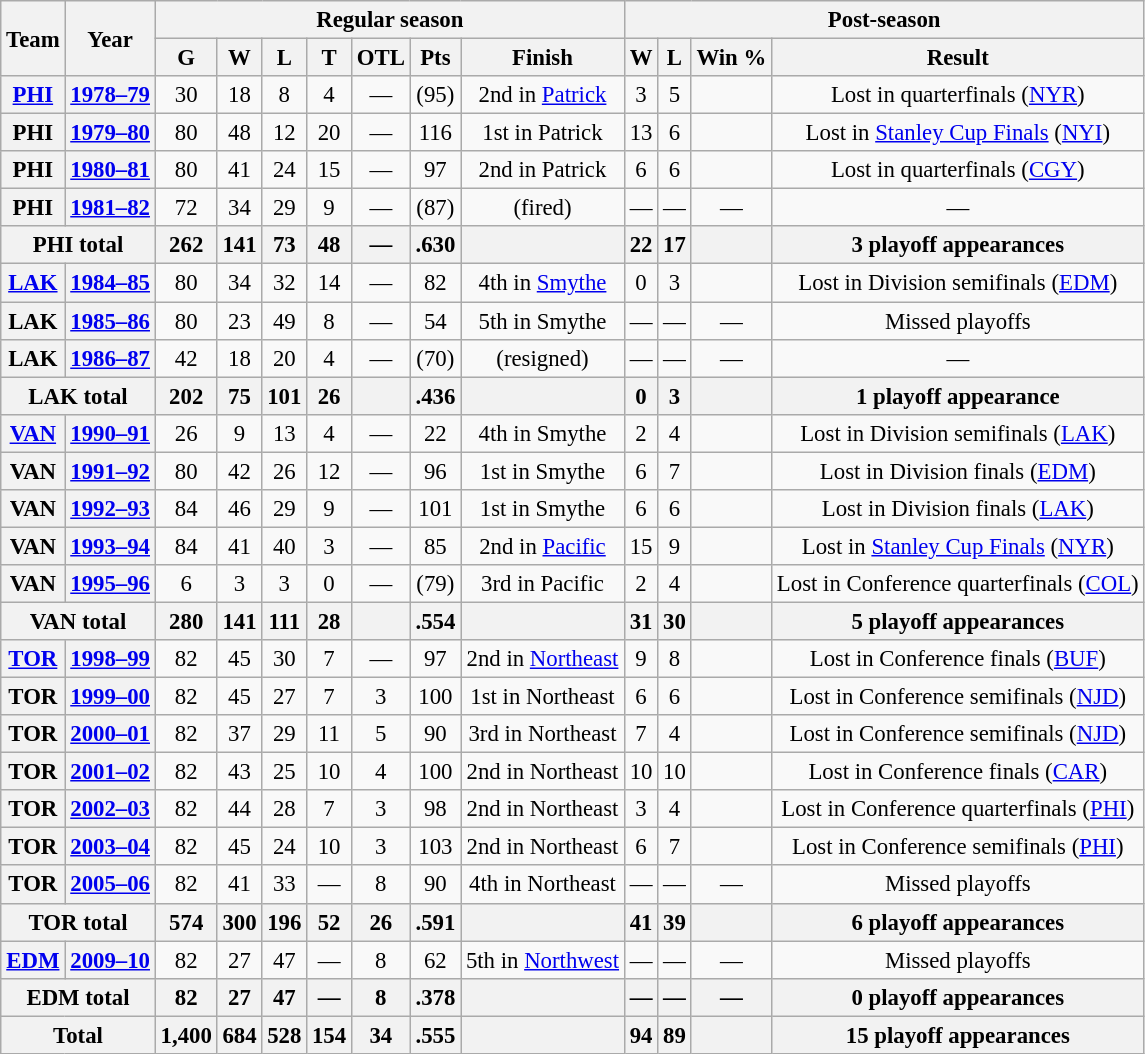<table class="wikitable" style="font-size: 95%; text-align:center;">
<tr>
<th rowspan="2">Team</th>
<th rowspan="2">Year</th>
<th colspan="7">Regular season</th>
<th colspan="4">Post-season</th>
</tr>
<tr>
<th>G</th>
<th>W</th>
<th>L</th>
<th>T</th>
<th>OTL</th>
<th>Pts</th>
<th>Finish</th>
<th>W</th>
<th>L</th>
<th>Win %</th>
<th>Result</th>
</tr>
<tr>
<th><a href='#'>PHI</a></th>
<th><a href='#'>1978–79</a></th>
<td>30</td>
<td>18</td>
<td>8</td>
<td>4</td>
<td>—</td>
<td>(95)</td>
<td>2nd in <a href='#'>Patrick</a></td>
<td>3</td>
<td>5</td>
<td></td>
<td>Lost in quarterfinals (<a href='#'>NYR</a>)</td>
</tr>
<tr>
<th>PHI</th>
<th><a href='#'>1979–80</a></th>
<td>80</td>
<td>48</td>
<td>12</td>
<td>20</td>
<td>—</td>
<td>116</td>
<td>1st in Patrick</td>
<td>13</td>
<td>6</td>
<td></td>
<td>Lost in <a href='#'>Stanley Cup Finals</a> (<a href='#'>NYI</a>)</td>
</tr>
<tr>
<th>PHI</th>
<th><a href='#'>1980–81</a></th>
<td>80</td>
<td>41</td>
<td>24</td>
<td>15</td>
<td>—</td>
<td>97</td>
<td>2nd in Patrick</td>
<td>6</td>
<td>6</td>
<td></td>
<td>Lost in quarterfinals (<a href='#'>CGY</a>)</td>
</tr>
<tr>
<th>PHI</th>
<th><a href='#'>1981–82</a></th>
<td>72</td>
<td>34</td>
<td>29</td>
<td>9</td>
<td>—</td>
<td>(87)</td>
<td>(fired)</td>
<td>—</td>
<td>—</td>
<td>—</td>
<td>—</td>
</tr>
<tr>
<th colspan="2">PHI total</th>
<th>262</th>
<th>141</th>
<th>73</th>
<th>48</th>
<th>—</th>
<th>.630</th>
<th></th>
<th>22</th>
<th>17</th>
<th></th>
<th>3 playoff appearances</th>
</tr>
<tr>
<th><a href='#'>LAK</a></th>
<th><a href='#'>1984–85</a></th>
<td>80</td>
<td>34</td>
<td>32</td>
<td>14</td>
<td>—</td>
<td>82</td>
<td>4th in <a href='#'>Smythe</a></td>
<td>0</td>
<td>3</td>
<td></td>
<td>Lost in Division semifinals (<a href='#'>EDM</a>)</td>
</tr>
<tr>
<th>LAK</th>
<th><a href='#'>1985–86</a></th>
<td>80</td>
<td>23</td>
<td>49</td>
<td>8</td>
<td>—</td>
<td>54</td>
<td>5th in Smythe</td>
<td>—</td>
<td>—</td>
<td>—</td>
<td>Missed playoffs</td>
</tr>
<tr>
<th>LAK</th>
<th><a href='#'>1986–87</a></th>
<td>42</td>
<td>18</td>
<td>20</td>
<td>4</td>
<td>—</td>
<td>(70)</td>
<td>(resigned)</td>
<td>—</td>
<td>—</td>
<td>—</td>
<td>—</td>
</tr>
<tr>
<th colspan="2">LAK total</th>
<th>202</th>
<th>75</th>
<th>101</th>
<th>26</th>
<th></th>
<th>.436</th>
<th></th>
<th>0</th>
<th>3</th>
<th></th>
<th>1 playoff appearance</th>
</tr>
<tr>
<th><a href='#'>VAN</a></th>
<th><a href='#'>1990–91</a></th>
<td>26</td>
<td>9</td>
<td>13</td>
<td>4</td>
<td>—</td>
<td>22</td>
<td>4th in Smythe</td>
<td>2</td>
<td>4</td>
<td></td>
<td>Lost in Division semifinals (<a href='#'>LAK</a>)</td>
</tr>
<tr>
<th>VAN</th>
<th><a href='#'>1991–92</a></th>
<td>80</td>
<td>42</td>
<td>26</td>
<td>12</td>
<td>—</td>
<td>96</td>
<td>1st in Smythe</td>
<td>6</td>
<td>7</td>
<td></td>
<td>Lost in Division finals (<a href='#'>EDM</a>)</td>
</tr>
<tr>
<th>VAN</th>
<th><a href='#'>1992–93</a></th>
<td>84</td>
<td>46</td>
<td>29</td>
<td>9</td>
<td>—</td>
<td>101</td>
<td>1st in Smythe</td>
<td>6</td>
<td>6</td>
<td></td>
<td>Lost in Division finals (<a href='#'>LAK</a>)</td>
</tr>
<tr>
<th>VAN</th>
<th><a href='#'>1993–94</a></th>
<td>84</td>
<td>41</td>
<td>40</td>
<td>3</td>
<td>—</td>
<td>85</td>
<td>2nd in <a href='#'>Pacific</a></td>
<td>15</td>
<td>9</td>
<td></td>
<td>Lost in <a href='#'>Stanley Cup Finals</a> (<a href='#'>NYR</a>)</td>
</tr>
<tr>
<th>VAN</th>
<th><a href='#'>1995–96</a></th>
<td>6</td>
<td>3</td>
<td>3</td>
<td>0</td>
<td>—</td>
<td>(79)</td>
<td>3rd in Pacific</td>
<td>2</td>
<td>4</td>
<td></td>
<td>Lost in Conference quarterfinals (<a href='#'>COL</a>)</td>
</tr>
<tr>
<th colspan="2">VAN total</th>
<th>280</th>
<th>141</th>
<th>111</th>
<th>28</th>
<th></th>
<th>.554</th>
<th></th>
<th>31</th>
<th>30</th>
<th></th>
<th>5 playoff appearances</th>
</tr>
<tr>
<th><a href='#'>TOR</a></th>
<th><a href='#'>1998–99</a></th>
<td>82</td>
<td>45</td>
<td>30</td>
<td>7</td>
<td>—</td>
<td>97</td>
<td>2nd in <a href='#'>Northeast</a></td>
<td>9</td>
<td>8</td>
<td></td>
<td>Lost in Conference finals (<a href='#'>BUF</a>)</td>
</tr>
<tr>
<th>TOR</th>
<th><a href='#'>1999–00</a></th>
<td>82</td>
<td>45</td>
<td>27</td>
<td>7</td>
<td>3</td>
<td>100</td>
<td>1st in Northeast</td>
<td>6</td>
<td>6</td>
<td></td>
<td>Lost in Conference semifinals (<a href='#'>NJD</a>)</td>
</tr>
<tr>
<th>TOR</th>
<th><a href='#'>2000–01</a></th>
<td>82</td>
<td>37</td>
<td>29</td>
<td>11</td>
<td>5</td>
<td>90</td>
<td>3rd in Northeast</td>
<td>7</td>
<td>4</td>
<td></td>
<td>Lost in Conference semifinals (<a href='#'>NJD</a>)</td>
</tr>
<tr>
<th>TOR</th>
<th><a href='#'>2001–02</a></th>
<td>82</td>
<td>43</td>
<td>25</td>
<td>10</td>
<td>4</td>
<td>100</td>
<td>2nd in Northeast</td>
<td>10</td>
<td>10</td>
<td></td>
<td>Lost in Conference finals (<a href='#'>CAR</a>)</td>
</tr>
<tr>
<th>TOR</th>
<th><a href='#'>2002–03</a></th>
<td>82</td>
<td>44</td>
<td>28</td>
<td>7</td>
<td>3</td>
<td>98</td>
<td>2nd in Northeast</td>
<td>3</td>
<td>4</td>
<td></td>
<td>Lost in Conference quarterfinals (<a href='#'>PHI</a>)</td>
</tr>
<tr>
<th>TOR</th>
<th><a href='#'>2003–04</a></th>
<td>82</td>
<td>45</td>
<td>24</td>
<td>10</td>
<td>3</td>
<td>103</td>
<td>2nd in Northeast</td>
<td>6</td>
<td>7</td>
<td></td>
<td>Lost in Conference semifinals (<a href='#'>PHI</a>)</td>
</tr>
<tr>
<th>TOR</th>
<th><a href='#'>2005–06</a></th>
<td>82</td>
<td>41</td>
<td>33</td>
<td>—</td>
<td>8</td>
<td>90</td>
<td>4th in Northeast</td>
<td>—</td>
<td>—</td>
<td>—</td>
<td>Missed playoffs</td>
</tr>
<tr>
<th colspan="2">TOR total</th>
<th>574</th>
<th>300</th>
<th>196</th>
<th>52</th>
<th>26</th>
<th>.591</th>
<th></th>
<th>41</th>
<th>39</th>
<th></th>
<th>6 playoff appearances</th>
</tr>
<tr>
<th><a href='#'>EDM</a></th>
<th><a href='#'>2009–10</a></th>
<td>82</td>
<td>27</td>
<td>47</td>
<td>—</td>
<td>8</td>
<td>62</td>
<td>5th in <a href='#'>Northwest</a></td>
<td>—</td>
<td>—</td>
<td>—</td>
<td>Missed playoffs</td>
</tr>
<tr>
<th colspan="2">EDM total</th>
<th>82</th>
<th>27</th>
<th>47</th>
<th>—</th>
<th>8</th>
<th>.378</th>
<th></th>
<th>—</th>
<th>—</th>
<th>—</th>
<th>0 playoff appearances</th>
</tr>
<tr>
<th colspan="2">Total</th>
<th>1,400</th>
<th>684</th>
<th>528</th>
<th>154</th>
<th>34</th>
<th>.555</th>
<th></th>
<th>94</th>
<th>89</th>
<th></th>
<th>15 playoff appearances</th>
</tr>
</table>
